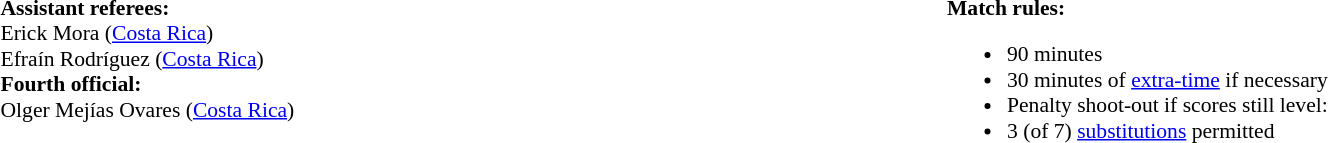<table width=100% style="font-size: 90%">
<tr>
<td width=50% valign=top><br><strong>Assistant referees:</strong>
<br>Erick Mora (<a href='#'>Costa Rica</a>)
<br>Efraín Rodríguez (<a href='#'>Costa Rica</a>)
<br><strong>Fourth official:</strong>
<br>Olger Mejías Ovares (<a href='#'>Costa Rica</a>)</td>
<td width=50% valign=top><br><strong>Match rules:</strong><ul><li>90 minutes</li><li>30 minutes of <a href='#'>extra-time</a> if necessary</li><li>Penalty shoot-out if scores still level:</li><li>3 (of 7) <a href='#'>substitutions</a> permitted</li></ul></td>
</tr>
</table>
